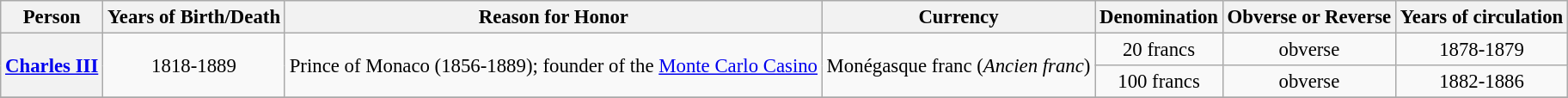<table class="wikitable" style="font-size:95%; text-align:center;">
<tr>
<th>Person</th>
<th>Years of Birth/Death</th>
<th>Reason for Honor</th>
<th>Currency</th>
<th>Denomination</th>
<th>Obverse or Reverse</th>
<th>Years of circulation</th>
</tr>
<tr>
<th rowspan="2"><a href='#'>Charles III</a></th>
<td rowspan="2">1818-1889</td>
<td rowspan="2">Prince of Monaco (1856-1889); founder of the <a href='#'>Monte Carlo Casino</a></td>
<td rowspan="2">Monégasque franc (<em>Ancien franc</em>)</td>
<td>20 francs</td>
<td>obverse</td>
<td>1878-1879</td>
</tr>
<tr>
<td>100 francs</td>
<td>obverse</td>
<td>1882-1886</td>
</tr>
<tr>
</tr>
</table>
